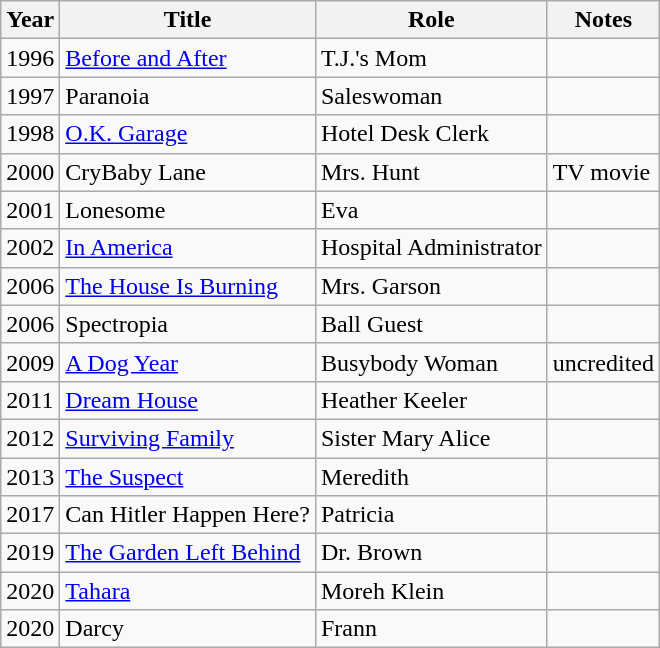<table class="wikitable">
<tr>
<th>Year</th>
<th>Title</th>
<th>Role</th>
<th>Notes</th>
</tr>
<tr>
<td>1996</td>
<td><a href='#'>Before and After</a></td>
<td>T.J.'s Mom</td>
<td></td>
</tr>
<tr>
<td>1997</td>
<td>Paranoia</td>
<td>Saleswoman</td>
<td></td>
</tr>
<tr>
<td>1998</td>
<td><a href='#'>O.K. Garage</a></td>
<td>Hotel Desk Clerk</td>
<td></td>
</tr>
<tr>
<td>2000</td>
<td>CryBaby Lane</td>
<td>Mrs. Hunt</td>
<td>TV movie</td>
</tr>
<tr>
<td>2001</td>
<td>Lonesome</td>
<td>Eva</td>
<td></td>
</tr>
<tr>
<td>2002</td>
<td><a href='#'>In America</a></td>
<td>Hospital Administrator</td>
<td></td>
</tr>
<tr>
<td>2006</td>
<td><a href='#'>The House Is Burning</a></td>
<td>Mrs. Garson</td>
<td></td>
</tr>
<tr>
<td>2006</td>
<td>Spectropia</td>
<td>Ball Guest</td>
<td></td>
</tr>
<tr>
<td>2009</td>
<td><a href='#'>A Dog Year</a></td>
<td>Busybody Woman</td>
<td>uncredited</td>
</tr>
<tr>
<td>2011</td>
<td><a href='#'>Dream House</a></td>
<td>Heather Keeler</td>
<td></td>
</tr>
<tr>
<td>2012</td>
<td><a href='#'>Surviving Family</a></td>
<td>Sister Mary Alice</td>
<td></td>
</tr>
<tr>
<td>2013</td>
<td><a href='#'>The Suspect</a></td>
<td>Meredith</td>
<td></td>
</tr>
<tr>
<td>2017</td>
<td>Can Hitler Happen Here?</td>
<td>Patricia</td>
<td></td>
</tr>
<tr>
<td>2019</td>
<td><a href='#'>The Garden Left Behind</a></td>
<td>Dr. Brown</td>
<td></td>
</tr>
<tr>
<td>2020</td>
<td><a href='#'>Tahara</a></td>
<td>Moreh Klein</td>
<td></td>
</tr>
<tr>
<td>2020</td>
<td>Darcy</td>
<td>Frann</td>
<td></td>
</tr>
</table>
